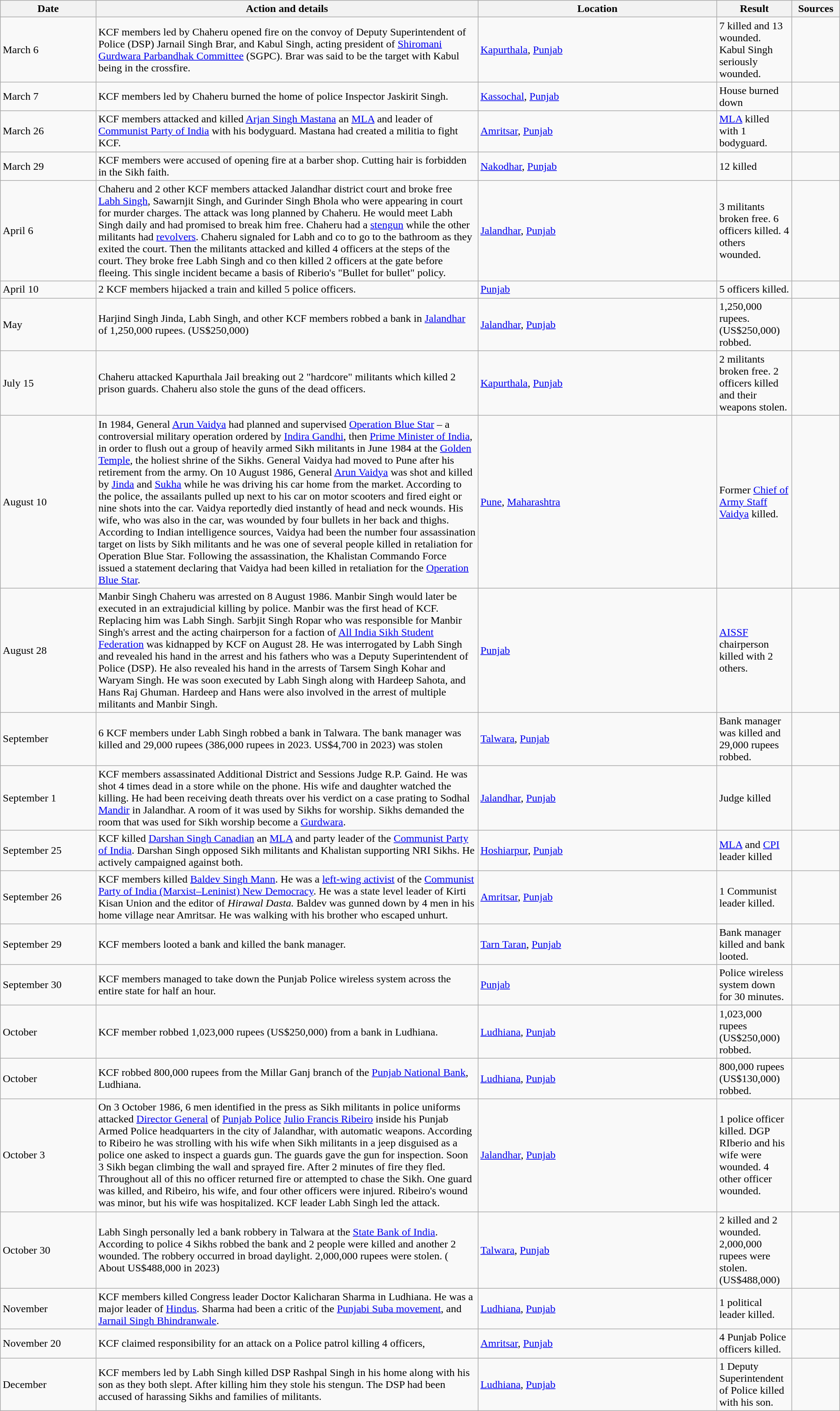<table class="wikitable" style="width:100%;">
<tr>
<th width="10%">Date</th>
<th width="40%">Action and details</th>
<th width="25%">Location</th>
<th width="5%">Result</th>
<th width="5%">Sources</th>
</tr>
<tr>
<td>March 6</td>
<td>KCF members led by Chaheru opened fire on the convoy of Deputy Superintendent of Police (DSP) Jarnail Singh Brar, and Kabul Singh, acting president of <a href='#'>Shiromani Gurdwara Parbandhak Committee</a> (SGPC). Brar was said to be the target with Kabul being in the crossfire.</td>
<td><a href='#'>Kapurthala</a>, <a href='#'>Punjab</a></td>
<td>7 killed and 13 wounded. Kabul Singh seriously wounded.</td>
<td></td>
</tr>
<tr>
<td>March 7</td>
<td>KCF members led by Chaheru burned the home of police Inspector Jaskirit Singh.</td>
<td><a href='#'>Kassochal</a>, <a href='#'>Punjab</a></td>
<td>House burned down</td>
<td></td>
</tr>
<tr>
<td>March 26</td>
<td>KCF members attacked and killed <a href='#'>Arjan Singh Mastana</a> an <a href='#'>MLA</a> and leader of <a href='#'>Communist Party of India</a> with his bodyguard. Mastana had created a militia to fight KCF.</td>
<td><a href='#'>Amritsar</a>, <a href='#'>Punjab</a></td>
<td><a href='#'>MLA</a> killed with 1 bodyguard.</td>
<td></td>
</tr>
<tr>
<td>March 29</td>
<td>KCF members were accused of opening fire at a barber shop. Cutting hair is forbidden in the Sikh faith.</td>
<td><a href='#'>Nakodhar</a>, <a href='#'>Punjab</a></td>
<td>12 killed</td>
<td></td>
</tr>
<tr>
<td>April 6</td>
<td>Chaheru and 2 other KCF members attacked Jalandhar district court and broke free <a href='#'>Labh Singh</a>, Sawarnjit Singh, and Gurinder Singh Bhola who were appearing in court for murder charges. The attack was long planned by Chaheru. He would meet Labh Singh daily and had promised to break him free. Chaheru had a <a href='#'>stengun</a> while the other militants had <a href='#'>revolvers</a>. Chaheru signaled for Labh and co to go to the bathroom as they exited the court. Then the militants attacked and killed 4 officers at the steps of the court. They broke free Labh Singh and co then killed 2 officers at the gate before fleeing. This single incident became a basis of Riberio's "Bullet for bullet" policy.</td>
<td><a href='#'>Jalandhar</a>, <a href='#'>Punjab</a></td>
<td>3 militants broken free. 6 officers killed. 4 others wounded.</td>
<td></td>
</tr>
<tr>
<td>April 10</td>
<td>2 KCF members hijacked a train and killed 5 police officers.</td>
<td><a href='#'>Punjab</a></td>
<td>5 officers killed.</td>
<td></td>
</tr>
<tr>
<td>May</td>
<td>Harjind Singh Jinda, Labh Singh, and other KCF members robbed a bank in <a href='#'>Jalandhar</a> of 1,250,000 rupees. (US$250,000)</td>
<td><a href='#'>Jalandhar</a>, <a href='#'>Punjab</a></td>
<td>1,250,000 rupees. (US$250,000) robbed.</td>
<td></td>
</tr>
<tr>
<td>July 15</td>
<td>Chaheru attacked Kapurthala Jail breaking out 2 "hardcore" militants which killed 2 prison guards. Chaheru also stole the guns of the dead officers.</td>
<td><a href='#'>Kapurthala</a>, <a href='#'>Punjab</a></td>
<td>2 militants broken free. 2 officers killed and their weapons stolen.</td>
<td></td>
</tr>
<tr>
<td>August 10</td>
<td>In 1984, General <a href='#'>Arun Vaidya</a> had planned and supervised <a href='#'>Operation Blue Star</a> – a controversial military operation ordered by <a href='#'>Indira Gandhi</a>, then <a href='#'>Prime Minister of India</a>, in order to flush out a group of heavily armed Sikh militants in June 1984 at the <a href='#'>Golden Temple</a>, the holiest shrine of the Sikhs. General Vaidya had moved to Pune after his retirement from the army. On 10 August 1986, General <a href='#'>Arun Vaidya</a> was shot and killed by <a href='#'>Jinda</a> and <a href='#'>Sukha</a> while he was driving his car home from the market. According to the police, the assailants pulled up next to his car on motor scooters and fired eight or nine shots into the car. Vaidya reportedly died instantly of head and neck wounds. His wife, who was also in the car, was wounded by four bullets in her back and thighs. According to Indian intelligence sources, Vaidya had been the number four assassination target on lists by Sikh militants and he was one of several people killed in retaliation for Operation Blue Star. Following the assassination, the Khalistan Commando Force issued a statement declaring that Vaidya had been killed in retaliation for the <a href='#'>Operation Blue Star</a>.</td>
<td><a href='#'>Pune</a>, <a href='#'>Maharashtra</a></td>
<td>Former <a href='#'>Chief of Army Staff</a> <a href='#'>Vaidya</a> killed.</td>
<td></td>
</tr>
<tr>
<td>August 28</td>
<td>Manbir Singh Chaheru was arrested on 8 August 1986. Manbir Singh would later be executed in an extrajudicial killing by police. Manbir was the first head of KCF. Replacing him was Labh Singh. Sarbjit Singh Ropar who was responsible for Manbir Singh's arrest and the acting chairperson for a faction of <a href='#'>All India Sikh Student Federation</a> was kidnapped by KCF on August 28. He was interrogated by Labh Singh and revealed his hand in the arrest and his fathers who was a Deputy Superintendent of Police (DSP). He also revealed his hand in the arrests of Tarsem Singh Kohar and Waryam Singh. He was soon executed by Labh Singh along with Hardeep Sahota, and Hans Raj Ghuman. Hardeep and Hans were also involved in the arrest of multiple militants and Manbir Singh.</td>
<td><a href='#'>Punjab</a></td>
<td><a href='#'>AISSF</a> chairperson killed with 2 others.</td>
<td></td>
</tr>
<tr>
<td>September</td>
<td>6 KCF members under Labh Singh robbed a bank in Talwara. The bank manager was killed and 29,000 rupees (386,000 rupees in 2023. US$4,700 in 2023) was stolen</td>
<td><a href='#'>Talwara</a>, <a href='#'>Punjab</a></td>
<td>Bank manager was killed and 29,000 rupees robbed.</td>
<td></td>
</tr>
<tr>
<td>September  1</td>
<td>KCF members assassinated Additional District and Sessions Judge R.P. Gaind. He was shot 4 times dead in a store while on the phone. His wife and daughter watched the killing. He had been receiving death threats over his verdict on a case prating to Sodhal <a href='#'>Mandir</a> in Jalandhar. A room of it was used by Sikhs for worship. Sikhs demanded the room that was used for Sikh worship become a <a href='#'>Gurdwara</a>.</td>
<td><a href='#'>Jalandhar</a>, <a href='#'>Punjab</a></td>
<td>Judge killed</td>
<td></td>
</tr>
<tr>
<td>September 25</td>
<td>KCF killed <a href='#'>Darshan Singh Canadian</a> an <a href='#'>MLA</a> and party leader of the <a href='#'>Communist Party of India</a>. Darshan Singh opposed Sikh militants and Khalistan supporting NRI Sikhs. He actively campaigned against both.</td>
<td><a href='#'>Hoshiarpur</a>, <a href='#'>Punjab</a></td>
<td><a href='#'>MLA</a> and <a href='#'>CPI</a> leader killed</td>
<td></td>
</tr>
<tr>
<td>September 26</td>
<td>KCF members killed <a href='#'>Baldev Singh Mann</a>. He was a <a href='#'>left-wing activist</a> of the <a href='#'>Communist Party of India (Marxist–Leninist) New Democracy</a>. He was a state level leader of Kirti Kisan Union and the editor of <em>Hirawal Dasta.</em> Baldev was gunned down by 4 men in his home village near Amritsar. He was walking with his brother who escaped unhurt.</td>
<td><a href='#'>Amritsar</a>, <a href='#'>Punjab</a></td>
<td>1 Communist leader killed.</td>
<td></td>
</tr>
<tr>
<td>September 29</td>
<td>KCF members looted a bank and killed the bank manager.</td>
<td><a href='#'>Tarn Taran</a>, <a href='#'>Punjab</a></td>
<td>Bank manager killed and bank looted.</td>
<td></td>
</tr>
<tr>
<td>September 30</td>
<td>KCF members managed to take down the Punjab Police wireless system across the entire state for half an hour.</td>
<td><a href='#'>Punjab</a></td>
<td>Police wireless system down for 30 minutes.</td>
<td></td>
</tr>
<tr>
<td>October</td>
<td>KCF member robbed 1,023,000 rupees (US$250,000) from a bank in Ludhiana.</td>
<td><a href='#'>Ludhiana</a>, <a href='#'>Punjab</a></td>
<td>1,023,000 rupees (US$250,000) robbed.</td>
<td></td>
</tr>
<tr>
<td>October</td>
<td>KCF robbed 800,000 rupees from the Millar Ganj branch of the <a href='#'>Punjab National Bank</a>, Ludhiana.</td>
<td><a href='#'>Ludhiana</a>, <a href='#'>Punjab</a></td>
<td>800,000 rupees (US$130,000) robbed.</td>
<td></td>
</tr>
<tr>
<td>October 3</td>
<td>On 3 October 1986, 6 men identified in the press as Sikh militants in police uniforms attacked <a href='#'>Director General</a> of <a href='#'>Punjab Police</a> <a href='#'>Julio Francis Ribeiro</a> inside his Punjab Armed Police headquarters in the city of Jalandhar, with automatic weapons. According to Ribeiro he was strolling with his wife when Sikh militants in a jeep disguised as a police one asked to inspect a guards gun. The guards gave the gun for inspection. Soon 3 Sikh began climbing the wall and sprayed fire. After 2 minutes of fire they fled. Throughout all of this no officer returned fire or attempted to chase the Sikh. One guard was killed, and Ribeiro, his wife, and four other officers were injured. Ribeiro's wound was minor, but his wife was hospitalized. KCF leader Labh Singh led the attack.</td>
<td><a href='#'>Jalandhar</a>, <a href='#'>Punjab</a></td>
<td>1 police officer killed. DGP RIberio and his wife were wounded. 4 other officer wounded.</td>
<td></td>
</tr>
<tr>
<td>October 30</td>
<td>Labh Singh personally led a bank robbery in Talwara at the <a href='#'>State Bank of India</a>. According to police 4 Sikhs robbed the bank and 2 people were killed and another 2 wounded. The robbery occurred in broad daylight. 2,000,000 rupees were stolen. ( About US$488,000 in 2023)</td>
<td><a href='#'>Talwara</a>, <a href='#'>Punjab</a></td>
<td>2 killed and 2 wounded. 2,000,000 rupees were stolen. (US$488,000)</td>
<td></td>
</tr>
<tr>
<td>November</td>
<td>KCF members killed Congress leader Doctor Kalicharan Sharma in Ludhiana. He was a major leader of <a href='#'>Hindus</a>. Sharma had been a critic of the <a href='#'>Punjabi Suba movement</a>, and <a href='#'>Jarnail Singh Bhindranwale</a>.</td>
<td><a href='#'>Ludhiana</a>, <a href='#'>Punjab</a></td>
<td>1 political leader killed.</td>
<td></td>
</tr>
<tr>
<td>November 20</td>
<td>KCF claimed responsibility for an attack on a Police patrol killing 4 officers,</td>
<td><a href='#'>Amritsar</a>, <a href='#'>Punjab</a></td>
<td>4 Punjab Police officers killed.</td>
<td></td>
</tr>
<tr>
<td>December</td>
<td>KCF members led by Labh Singh killed DSP Rashpal Singh in his home along with his son as they both slept. After killing him they stole his stengun. The DSP had been accused of harassing Sikhs and families of militants.</td>
<td><a href='#'>Ludhiana</a>, <a href='#'>Punjab</a></td>
<td>1 Deputy Superintendent of Police killed with his son.</td>
<td></td>
</tr>
</table>
